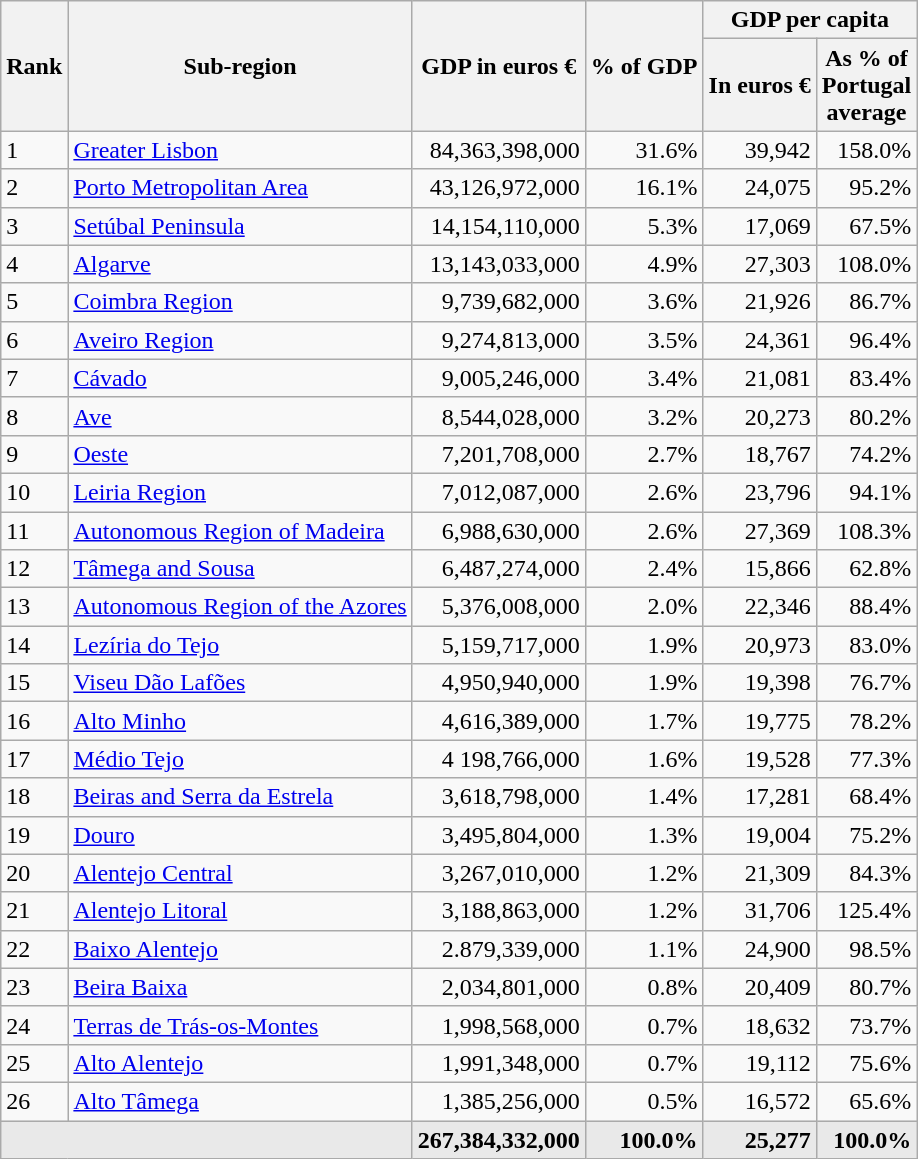<table class="wikitable sortable">
<tr>
<th rowspan=2>Rank</th>
<th rowspan=2>Sub-region</th>
<th rowspan=2>GDP in euros €</th>
<th rowspan=2>% of GDP</th>
<th colspan=2>GDP per capita</th>
</tr>
<tr>
<th>In euros €</th>
<th>As % of<br>Portugal<br>average</th>
</tr>
<tr>
<td>1</td>
<td><a href='#'>Greater Lisbon</a></td>
<td align=right>84,363,398,000</td>
<td align=right>31.6%</td>
<td align=right>39,942</td>
<td align=right>158.0%</td>
</tr>
<tr>
<td>2</td>
<td><a href='#'>Porto Metropolitan Area</a></td>
<td align=right>43,126,972,000</td>
<td align=right>16.1%</td>
<td align=right>24,075</td>
<td align=right>95.2%</td>
</tr>
<tr>
<td>3</td>
<td><a href='#'>Setúbal Peninsula</a></td>
<td align=right>14,154,110,000</td>
<td align=right>5.3%</td>
<td align=right>17,069</td>
<td align=right>67.5%</td>
</tr>
<tr>
<td>4</td>
<td><a href='#'>Algarve</a></td>
<td align=right>13,143,033,000</td>
<td align=right>4.9%</td>
<td align=right>27,303</td>
<td align=right>108.0%</td>
</tr>
<tr>
<td>5</td>
<td><a href='#'>Coimbra Region</a></td>
<td align=right>9,739,682,000</td>
<td align=right>3.6%</td>
<td align=right>21,926</td>
<td align=right>86.7%</td>
</tr>
<tr>
<td>6</td>
<td><a href='#'>Aveiro Region</a></td>
<td align=right>9,274,813,000</td>
<td align=right>3.5%</td>
<td align=right>24,361</td>
<td align=right>96.4%</td>
</tr>
<tr>
<td>7</td>
<td><a href='#'>Cávado</a></td>
<td align=right>9,005,246,000</td>
<td align=right>3.4%</td>
<td align=right>21,081</td>
<td align=right>83.4%</td>
</tr>
<tr>
<td>8</td>
<td><a href='#'>Ave</a></td>
<td align=right>8,544,028,000</td>
<td align=right>3.2%</td>
<td align=right>20,273</td>
<td align=right>80.2%</td>
</tr>
<tr>
<td>9</td>
<td><a href='#'>Oeste</a></td>
<td align=right>7,201,708,000</td>
<td align=right>2.7%</td>
<td align=right>18,767</td>
<td align=right>74.2%</td>
</tr>
<tr>
<td>10</td>
<td><a href='#'>Leiria Region</a></td>
<td align=right>7,012,087,000</td>
<td align=right>2.6%</td>
<td align=right>23,796</td>
<td align=right>94.1%</td>
</tr>
<tr>
<td>11</td>
<td><a href='#'>Autonomous Region of Madeira</a></td>
<td align=right>6,988,630,000</td>
<td align=right>2.6%</td>
<td align=right>27,369</td>
<td align=right>108.3%</td>
</tr>
<tr>
<td>12</td>
<td><a href='#'>Tâmega and Sousa</a></td>
<td align=right>6,487,274,000</td>
<td align=right>2.4%</td>
<td align=right>15,866</td>
<td align=right>62.8%</td>
</tr>
<tr>
<td>13</td>
<td><a href='#'>Autonomous Region of the Azores</a></td>
<td align=right>5,376,008,000</td>
<td align=right>2.0%</td>
<td align=right>22,346</td>
<td align=right>88.4%</td>
</tr>
<tr>
<td>14</td>
<td><a href='#'>Lezíria do Tejo</a></td>
<td align=right>5,159,717,000</td>
<td align=right>1.9%</td>
<td align=right>20,973</td>
<td align=right>83.0%</td>
</tr>
<tr>
<td>15</td>
<td><a href='#'>Viseu Dão Lafões</a></td>
<td align=right>4,950,940,000</td>
<td align=right>1.9%</td>
<td align=right>19,398</td>
<td align=right>76.7%</td>
</tr>
<tr>
<td>16</td>
<td><a href='#'>Alto Minho</a></td>
<td align=right>4,616,389,000</td>
<td align=right>1.7%</td>
<td align=right>19,775</td>
<td align=right>78.2%</td>
</tr>
<tr>
<td>17</td>
<td><a href='#'>Médio Tejo</a></td>
<td align=right>4 198,766,000</td>
<td align=right>1.6%</td>
<td align=right>19,528</td>
<td align=right>77.3%</td>
</tr>
<tr>
<td>18</td>
<td><a href='#'>Beiras and Serra da Estrela</a></td>
<td align=right>3,618,798,000</td>
<td align=right>1.4%</td>
<td align=right>17,281</td>
<td align=right>68.4%</td>
</tr>
<tr>
<td>19</td>
<td><a href='#'>Douro</a></td>
<td align=right>3,495,804,000</td>
<td align=right>1.3%</td>
<td align=right>19,004</td>
<td align=right>75.2%</td>
</tr>
<tr>
<td>20</td>
<td><a href='#'>Alentejo Central</a></td>
<td align=right>3,267,010,000</td>
<td align=right>1.2%</td>
<td align=right>21,309</td>
<td align=right>84.3%</td>
</tr>
<tr>
<td>21</td>
<td><a href='#'>Alentejo Litoral</a></td>
<td align=right>3,188,863,000</td>
<td align=right>1.2%</td>
<td align=right>31,706</td>
<td align=right>125.4%</td>
</tr>
<tr>
<td>22</td>
<td><a href='#'>Baixo Alentejo</a></td>
<td align=right>2.879,339,000</td>
<td align=right>1.1%</td>
<td align=right>24,900</td>
<td align=right>98.5%</td>
</tr>
<tr>
<td>23</td>
<td><a href='#'>Beira Baixa</a></td>
<td align=right>2,034,801,000</td>
<td align=right>0.8%</td>
<td align=right>20,409</td>
<td align=right>80.7%</td>
</tr>
<tr>
<td>24</td>
<td><a href='#'>Terras de Trás-os-Montes</a></td>
<td align=right>1,998,568,000</td>
<td align=right>0.7%</td>
<td align=right>18,632</td>
<td align=right>73.7%</td>
</tr>
<tr>
<td>25</td>
<td><a href='#'>Alto Alentejo</a></td>
<td align=right>1,991,348,000</td>
<td align=right>0.7%</td>
<td align=right>19,112</td>
<td align=right>75.6%</td>
</tr>
<tr>
<td>26</td>
<td><a href='#'>Alto Tâmega</a></td>
<td align=right>1,385,256,000</td>
<td align=right>0.5%</td>
<td align=right>16,572</td>
<td align=right>65.6%</td>
</tr>
<tr style="background-color:#E9E9E9">
<td colspan="2"><strong></strong></td>
<td align=right><strong>267,384,332,000</strong></td>
<td align=right><strong>100.0%</strong></td>
<td align=right><strong>25,277</strong></td>
<td align=right><strong>100.0%</strong></td>
</tr>
</table>
